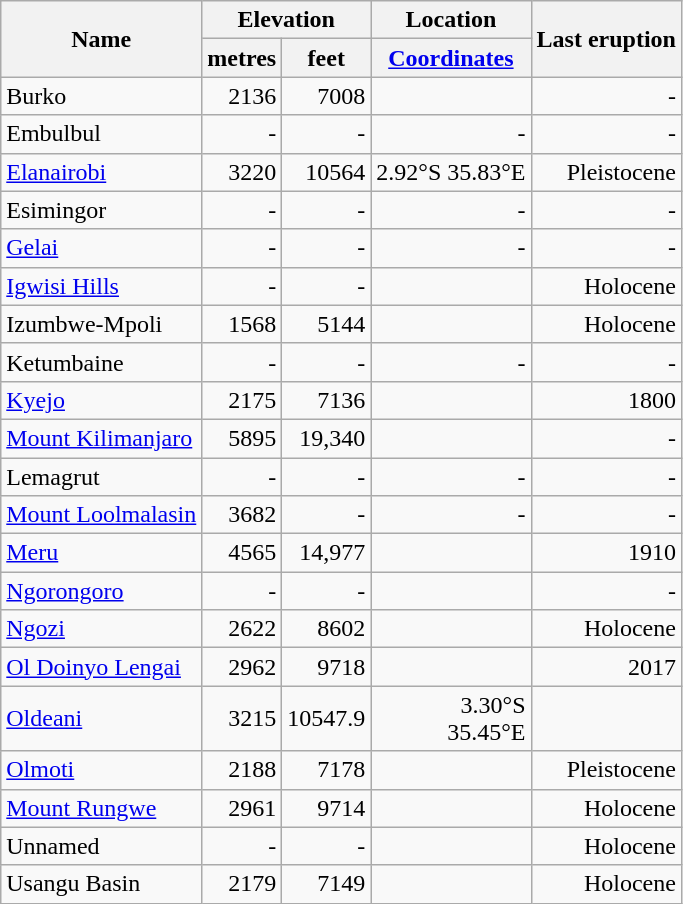<table class="wikitable">
<tr>
<th rowspan="2">Name</th>
<th colspan ="2">Elevation</th>
<th>Location</th>
<th rowspan="2">Last eruption</th>
</tr>
<tr>
<th>metres</th>
<th>feet</th>
<th><a href='#'>Coordinates</a></th>
</tr>
<tr align="right">
<td align="left">Burko</td>
<td>2136</td>
<td>7008</td>
<td></td>
<td>-</td>
</tr>
<tr align="right">
<td align="left">Embulbul</td>
<td>-</td>
<td>-</td>
<td>-</td>
<td>-</td>
</tr>
<tr align="right">
<td align="left"><a href='#'>Elanairobi</a></td>
<td>3220</td>
<td>10564</td>
<td>2.92°S 35.83°E</td>
<td>Pleistocene</td>
</tr>
<tr align="right">
<td align="left">Esimingor </td>
<td>-</td>
<td>-</td>
<td>-</td>
<td>-</td>
</tr>
<tr align="right">
<td align="left"><a href='#'>Gelai</a></td>
<td>-</td>
<td>-</td>
<td>-</td>
<td>-</td>
</tr>
<tr align="right" class="vcard">
<td align="left" class="fn org"><a href='#'>Igwisi Hills</a></td>
<td>-</td>
<td>-</td>
<td></td>
<td>Holocene</td>
</tr>
<tr align="right" class="vcard">
<td align="left" class="fn org">Izumbwe-Mpoli</td>
<td>1568</td>
<td>5144</td>
<td></td>
<td>Holocene</td>
</tr>
<tr align="right" class="vcard">
<td align="left" class="fn org">Ketumbaine </td>
<td>-</td>
<td>-</td>
<td>-</td>
<td>-</td>
</tr>
<tr align="right" class="vcard">
<td align="left" class="fn org"><a href='#'>Kyejo</a></td>
<td>2175</td>
<td>7136</td>
<td></td>
<td>1800</td>
</tr>
<tr align="right" class="vcard">
<td align="left" class="fn org"><a href='#'>Mount Kilimanjaro</a></td>
<td>5895</td>
<td>19,340</td>
<td></td>
<td>-</td>
</tr>
<tr align="right" class="vcard">
<td align="left" class="fn org">Lemagrut</td>
<td>-</td>
<td>-</td>
<td>-</td>
<td>-</td>
</tr>
<tr align="right" class="vcard">
<td align="left" class="fn org"><a href='#'>Mount Loolmalasin</a></td>
<td>3682</td>
<td>-</td>
<td>-</td>
<td>-</td>
</tr>
<tr align="right" class="vcard">
<td align="left" class="fn org"><a href='#'>Meru</a></td>
<td>4565</td>
<td>14,977</td>
<td></td>
<td>1910</td>
</tr>
<tr align="right" class="vcard">
<td align="left" class="fn org"><a href='#'>Ngorongoro</a></td>
<td>-</td>
<td>-</td>
<td></td>
<td>-</td>
</tr>
<tr align="right" class="vcard">
<td align="left" class="fn org"><a href='#'>Ngozi</a></td>
<td>2622</td>
<td>8602</td>
<td></td>
<td>Holocene</td>
</tr>
<tr align="right" class="vcard">
<td align="left" class="fn org"><a href='#'>Ol Doinyo Lengai</a></td>
<td>2962</td>
<td>9718</td>
<td></td>
<td>2017</td>
</tr>
<tr align="right" class="vcard">
<td align="left" class="fn org"><a href='#'>Oldeani</a></td>
<td>3215</td>
<td>10547.9</td>
<td>3.30°S<br>35.45°E</td>
<td></td>
</tr>
<tr align="right" class="vcard">
<td align="left" class="fn org"><a href='#'>Olmoti</a></td>
<td>2188</td>
<td>7178</td>
<td></td>
<td>Pleistocene</td>
</tr>
<tr align="right" class="vcard">
<td align="left" class="fn org"><a href='#'>Mount Rungwe</a></td>
<td>2961</td>
<td>9714</td>
<td></td>
<td>Holocene</td>
</tr>
<tr align="right" class="vcard">
<td align="left" class="fn org">Unnamed</td>
<td>-</td>
<td>-</td>
<td></td>
<td>Holocene</td>
</tr>
<tr align="right" class="vcard">
<td align="left" class="fn org">Usangu Basin</td>
<td>2179</td>
<td>7149</td>
<td></td>
<td>Holocene</td>
</tr>
</table>
